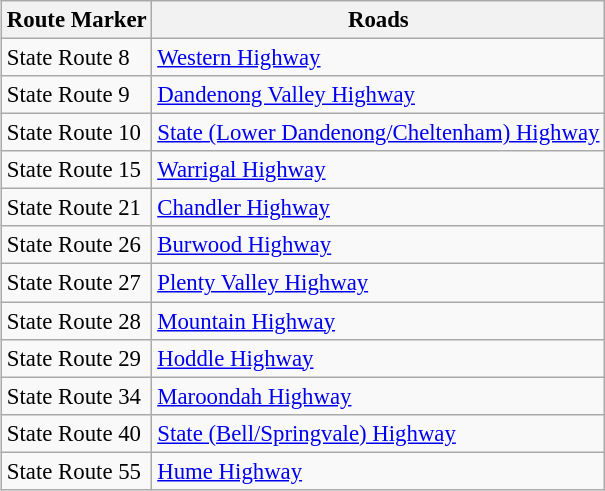<table style="margin-left:1em; margin-bottom:1em; color:black; font-size:95%;" class="wikitable">
<tr style="text-align:center;">
<th>Route Marker</th>
<th>Roads</th>
</tr>
<tr>
<td> State Route 8</td>
<td><a href='#'>Western Highway</a></td>
</tr>
<tr>
<td> State Route 9</td>
<td><a href='#'>Dandenong Valley Highway</a></td>
</tr>
<tr>
<td> State Route 10</td>
<td><a href='#'>State (Lower Dandenong/Cheltenham) Highway</a></td>
</tr>
<tr>
<td> State Route 15</td>
<td><a href='#'> Warrigal Highway</a></td>
</tr>
<tr>
<td> State Route 21</td>
<td><a href='#'>Chandler Highway</a></td>
</tr>
<tr>
<td> State Route 26</td>
<td><a href='#'>Burwood Highway</a></td>
</tr>
<tr>
<td> State Route 27</td>
<td><a href='#'>Plenty Valley Highway</a></td>
</tr>
<tr>
<td> State Route 28</td>
<td><a href='#'>Mountain Highway</a></td>
</tr>
<tr>
<td> State Route 29</td>
<td><a href='#'>Hoddle Highway</a></td>
</tr>
<tr>
<td> State Route 34</td>
<td><a href='#'>Maroondah Highway</a></td>
</tr>
<tr>
<td> State Route 40</td>
<td><a href='#'>State (Bell/Springvale) Highway</a></td>
</tr>
<tr>
<td> State Route 55</td>
<td><a href='#'>Hume Highway</a></td>
</tr>
</table>
